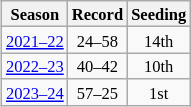<table class="wikitable sortable" align="right">
<tr>
<th style="font-size:11px;text-align:center;line-height:110%">Season</th>
<th style="font-size:11px;text-align:center;line-height:110%">Record</th>
<th style="font-size:11px;text-align:center;line-height:110%">Seeding</th>
</tr>
<tr align="left">
<td style="background:#F9F9F9;font-size:11px;font-weight:normal;text-align:center;line-height:110%"><a href='#'>2021–22</a></td>
<td style="background:#F9F9F9;font-size:11px;font-weight:normal;text-align:center;line-height:110%">24–58</td>
<td style="background:#F9F9F9;font-size:11px;font-weight:normal;text-align:center;line-height:110%">14th</td>
</tr>
<tr align="left">
<td style="background:#F9F9F9;font-size:11px;font-weight:normal;text-align:center;line-height:110%"><a href='#'>2022–23</a></td>
<td style="background:#F9F9F9;font-size:11px;font-weight:normal;text-align:center;line-height:110%">40–42</td>
<td style="background:#F9F9F9;font-size:11px;font-weight:normal;text-align:center;line-height:110%">10th</td>
</tr>
<tr align="left">
<td style="background:#F9F9F9;font-size:11px;font-weight:normal;text-align:center;line-height:110%"><a href='#'>2023–24</a></td>
<td style="background:#F9F9F9;font-size:11px;font-weight:normal;text-align:center;line-height:110%">57–25</td>
<td style="background:#F9F9F9;font-size:11px;font-weight:normal;text-align:center;line-height:110%">1st</td>
</tr>
</table>
